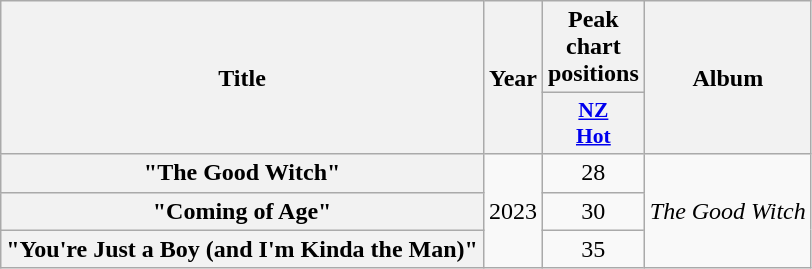<table class="wikitable plainrowheaders" style="text-align:center;">
<tr>
<th scope="col" rowspan="2">Title</th>
<th scope="col" rowspan="2">Year</th>
<th scope="col" colspan="1">Peak chart positions</th>
<th scope="col" rowspan="2">Album</th>
</tr>
<tr>
<th scope="col" style="width:2.5em;font-size:90%;"><a href='#'>NZ<br>Hot</a><br></th>
</tr>
<tr>
<th scope="row">"The Good Witch"</th>
<td rowspan="3">2023</td>
<td>28</td>
<td rowspan="3"><em>The Good Witch</em></td>
</tr>
<tr>
<th scope="row">"Coming of Age"</th>
<td>30</td>
</tr>
<tr>
<th scope="row">"You're Just a Boy (and I'm Kinda the Man)"</th>
<td>35</td>
</tr>
</table>
